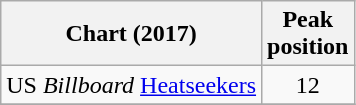<table class="wikitable">
<tr>
<th>Chart (2017)</th>
<th>Peak<br>position</th>
</tr>
<tr>
<td>US <em>Billboard</em> <a href='#'>Heatseekers</a></td>
<td align="center">12</td>
</tr>
<tr>
</tr>
</table>
